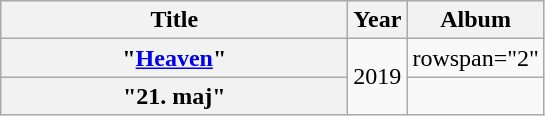<table class="wikitable plainrowheaders" style="text-align:center;">
<tr>
<th scope="col" style="width:14em;">Title</th>
<th scope="col" style="width:1em;">Year</th>
<th scope="col">Album</th>
</tr>
<tr>
<th scope="row">"<a href='#'>Heaven</a>"</th>
<td rowspan="2">2019</td>
<td>rowspan="2" </td>
</tr>
<tr>
<th scope="row">"21. maj"</th>
</tr>
</table>
